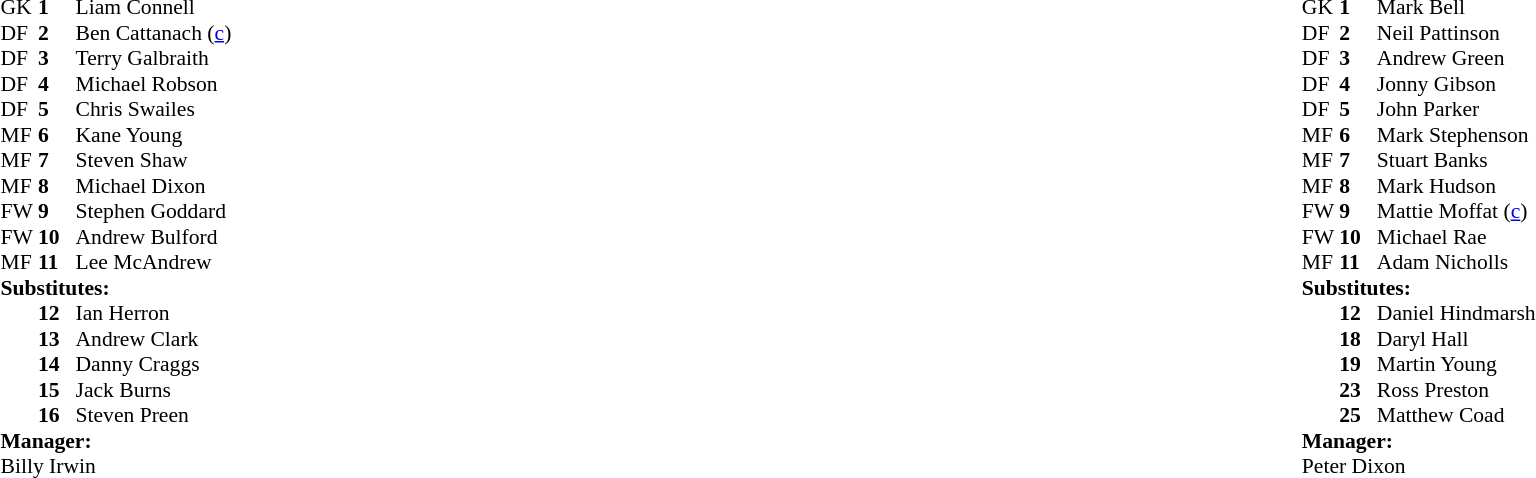<table width="100%">
<tr>
<td valign="top" width="50%"><br><table style="font-size: 90%" cellspacing="0" cellpadding="0">
<tr>
<th width=25></th>
<th width=25></th>
</tr>
<tr>
<td>GK</td>
<td><strong>1</strong></td>
<td>Liam Connell</td>
</tr>
<tr>
<td>DF</td>
<td><strong>2</strong></td>
<td>Ben Cattanach (<a href='#'>c</a>)</td>
</tr>
<tr>
<td>DF</td>
<td><strong>3</strong></td>
<td>Terry Galbraith</td>
</tr>
<tr>
<td>DF</td>
<td><strong>4</strong></td>
<td>Michael Robson</td>
</tr>
<tr>
<td>DF</td>
<td><strong>5</strong></td>
<td>Chris Swailes</td>
</tr>
<tr>
<td>MF</td>
<td><strong>6</strong></td>
<td>Kane Young</td>
</tr>
<tr>
<td>MF</td>
<td><strong>7</strong></td>
<td>Steven Shaw</td>
</tr>
<tr>
<td>MF</td>
<td><strong>8</strong></td>
<td>Michael Dixon</td>
</tr>
<tr>
<td>FW</td>
<td><strong>9</strong></td>
<td>Stephen  Goddard</td>
<td></td>
<td></td>
</tr>
<tr>
<td>FW</td>
<td><strong>10</strong></td>
<td>Andrew Bulford</td>
<td></td>
<td></td>
</tr>
<tr>
<td>MF</td>
<td><strong>11</strong></td>
<td>Lee McAndrew</td>
</tr>
<tr>
<td colspan=3><strong>Substitutes:</strong></td>
</tr>
<tr>
<td></td>
<td><strong>12</strong></td>
<td>Ian Herron</td>
</tr>
<tr>
<td></td>
<td><strong>13</strong></td>
<td>Andrew Clark</td>
</tr>
<tr>
<td></td>
<td><strong>14</strong></td>
<td>Danny Craggs</td>
<td></td>
<td></td>
</tr>
<tr>
<td></td>
<td><strong>15</strong></td>
<td>Jack Burns</td>
</tr>
<tr>
<td></td>
<td><strong>16</strong></td>
<td>Steven Preen</td>
<td></td>
<td></td>
</tr>
<tr>
<td colspan=3><strong>Manager:</strong></td>
</tr>
<tr>
<td colspan=4>Billy Irwin</td>
</tr>
</table>
</td>
<td></td>
<td valign="top" width="50%"><br><table style="font-size: 90%" cellspacing="0" cellpadding="0" align=center>
<tr>
<th width=25></th>
<th width=25></th>
</tr>
<tr>
<td>GK</td>
<td><strong>1</strong></td>
<td>Mark Bell</td>
</tr>
<tr>
<td>DF</td>
<td><strong>2</strong></td>
<td>Neil Pattinson</td>
</tr>
<tr>
<td>DF</td>
<td><strong>3</strong></td>
<td>Andrew Green</td>
</tr>
<tr>
<td>DF</td>
<td><strong>4</strong></td>
<td>Jonny Gibson</td>
</tr>
<tr>
<td>DF</td>
<td><strong>5</strong></td>
<td>John Parker</td>
</tr>
<tr>
<td>MF</td>
<td><strong>6</strong></td>
<td>Mark Stephenson</td>
<td></td>
<td></td>
</tr>
<tr>
<td>MF</td>
<td><strong>7</strong></td>
<td>Stuart Banks</td>
</tr>
<tr>
<td>MF</td>
<td><strong>8</strong></td>
<td>Mark Hudson</td>
</tr>
<tr>
<td>FW</td>
<td><strong>9</strong></td>
<td>Mattie Moffat (<a href='#'>c</a>)</td>
</tr>
<tr>
<td>FW</td>
<td><strong>10</strong></td>
<td>Michael Rae</td>
</tr>
<tr>
<td>MF</td>
<td><strong>11</strong></td>
<td>Adam Nicholls</td>
<td></td>
<td></td>
</tr>
<tr>
<td colspan=3><strong>Substitutes:</strong></td>
</tr>
<tr>
<td></td>
<td><strong>12</strong></td>
<td>Daniel Hindmarsh</td>
<td></td>
<td></td>
</tr>
<tr>
<td></td>
<td><strong>18</strong></td>
<td>Daryl Hall</td>
</tr>
<tr>
<td></td>
<td><strong>19</strong></td>
<td>Martin Young</td>
<td></td>
<td></td>
</tr>
<tr>
<td></td>
<td><strong>23</strong></td>
<td>Ross Preston</td>
</tr>
<tr>
<td></td>
<td><strong>25</strong></td>
<td>Matthew Coad</td>
</tr>
<tr>
<td colspan=3><strong>Manager:</strong></td>
</tr>
<tr>
<td colspan=4>Peter Dixon</td>
</tr>
</table>
</td>
</tr>
</table>
